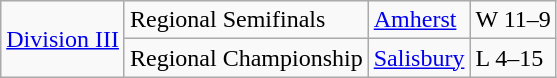<table class="wikitable">
<tr>
<td rowspan="5"><a href='#'>Division III</a></td>
<td>Regional Semifinals</td>
<td><a href='#'>Amherst</a></td>
<td>W 11–9</td>
</tr>
<tr>
<td>Regional Championship</td>
<td><a href='#'>Salisbury</a></td>
<td>L 4–15</td>
</tr>
</table>
